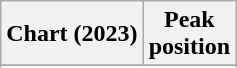<table class="wikitable sortable plainrowheaders" style="text-align:center">
<tr>
<th scope="col">Chart (2023)</th>
<th scope="col">Peak<br>position</th>
</tr>
<tr>
</tr>
<tr>
</tr>
</table>
